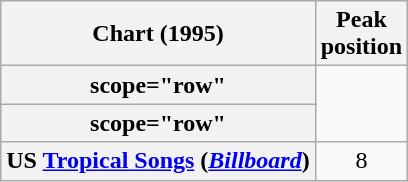<table class="wikitable plainrowheaders sortable" style="text-align:center;">
<tr>
<th scope="col">Chart (1995)</th>
<th scope="col">Peak<br>position</th>
</tr>
<tr>
<th>scope="row"</th>
</tr>
<tr>
<th>scope="row"</th>
</tr>
<tr>
<th scope=row>US <a href='#'>Tropical Songs</a> (<a href='#'><em>Billboard</em></a>)</th>
<td style="text-align: center; ">8</td>
</tr>
</table>
